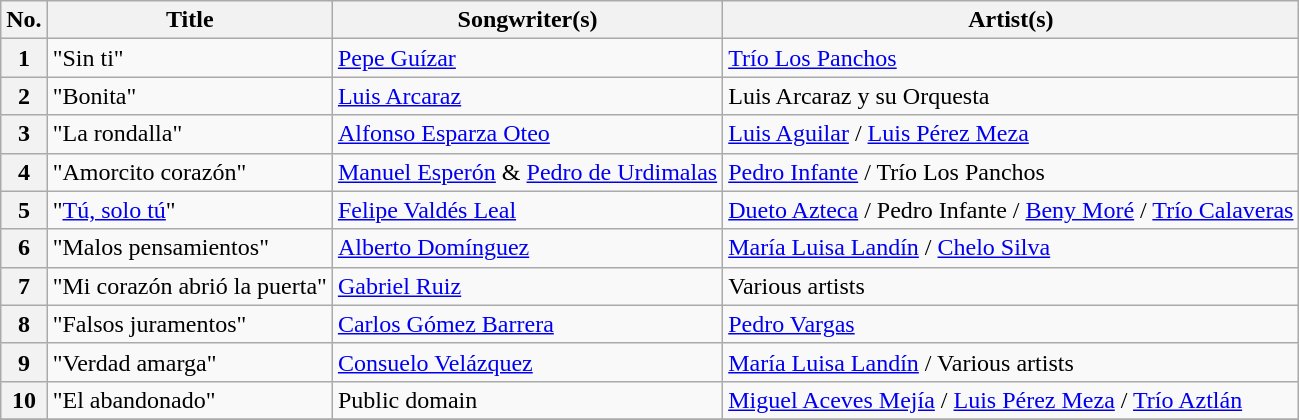<table class="wikitable sortable" style="text-align: left">
<tr>
<th scope="col">No.</th>
<th scope="col">Title</th>
<th scope="col">Songwriter(s)</th>
<th scope="col">Artist(s)</th>
</tr>
<tr>
<th scope="row">1</th>
<td>"Sin ti"</td>
<td><a href='#'>Pepe Guízar</a></td>
<td><a href='#'>Trío Los Panchos</a></td>
</tr>
<tr>
<th scope="row">2</th>
<td>"Bonita"</td>
<td><a href='#'>Luis Arcaraz</a></td>
<td>Luis Arcaraz y su Orquesta</td>
</tr>
<tr>
<th scope="row">3</th>
<td>"La rondalla"</td>
<td><a href='#'>Alfonso Esparza Oteo</a></td>
<td><a href='#'>Luis Aguilar</a> / <a href='#'>Luis Pérez Meza</a></td>
</tr>
<tr>
<th scope="row">4</th>
<td>"Amorcito corazón"</td>
<td><a href='#'>Manuel Esperón</a> & <a href='#'>Pedro de Urdimalas</a></td>
<td><a href='#'>Pedro Infante</a> / Trío Los Panchos</td>
</tr>
<tr>
<th scope="row">5</th>
<td>"<a href='#'>Tú, solo tú</a>"</td>
<td><a href='#'>Felipe Valdés Leal</a></td>
<td><a href='#'>Dueto Azteca</a> / Pedro Infante / <a href='#'>Beny Moré</a> / <a href='#'>Trío Calaveras</a></td>
</tr>
<tr>
<th scope="row">6</th>
<td>"Malos pensamientos"</td>
<td><a href='#'>Alberto Domínguez</a></td>
<td><a href='#'>María Luisa Landín</a> / <a href='#'>Chelo Silva</a></td>
</tr>
<tr>
<th scope="row">7</th>
<td>"Mi corazón abrió la puerta"</td>
<td><a href='#'>Gabriel Ruiz</a></td>
<td>Various artists</td>
</tr>
<tr>
<th scope="row">8</th>
<td>"Falsos juramentos"</td>
<td><a href='#'>Carlos Gómez Barrera</a></td>
<td><a href='#'>Pedro Vargas</a></td>
</tr>
<tr>
<th scope="row">9</th>
<td>"Verdad amarga"</td>
<td><a href='#'>Consuelo Velázquez</a></td>
<td><a href='#'>María Luisa Landín</a> / Various artists</td>
</tr>
<tr>
<th scope="row">10</th>
<td>"El abandonado"</td>
<td>Public domain</td>
<td><a href='#'>Miguel Aceves Mejía</a> / <a href='#'>Luis Pérez Meza</a> / <a href='#'>Trío Aztlán</a></td>
</tr>
<tr>
</tr>
</table>
